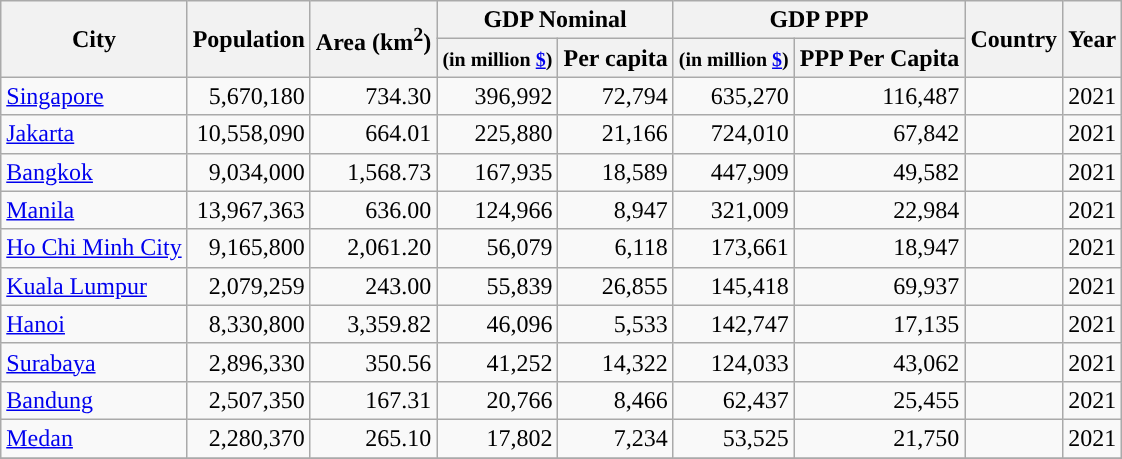<table class="wikitable sortable sticky-header-multi static-row-numbers" style="text-align:center;">
<tr>
<th rowspan="2">City</th>
<th rowspan="2">Population</th>
<th rowspan="2">Area (km<sup>2</sup>)</th>
<th scope="col" colspan="2">GDP Nominal</th>
<th scope="col" colspan="2">GDP PPP</th>
<th rowspan="2">Country</th>
<th rowspan="2">Year</th>
</tr>
<tr>
<th scope="col"><small>(in million <a href='#'>$</a>)</small></th>
<th>Per capita</th>
<th scope="col"><small>(in million <a href='#'>$</a>)</small></th>
<th>PPP Per Capita</th>
</tr>
<tr>
<td ! scope="row" style="text-align: left; font-weight: normal;"><a href='#'>Singapore</a></td>
<td align=right>5,670,180</td>
<td align=right>734.30</td>
<td align=right>396,992</td>
<td align=right>72,794</td>
<td align=right>635,270</td>
<td align=right>116,487</td>
<td></td>
<td align=right>2021</td>
</tr>
<tr>
<td ! scope="row" style="text-align: left; font-weight: normal;"><a href='#'>Jakarta</a></td>
<td align=right>10,558,090</td>
<td align=right>664.01</td>
<td align=right>225,880</td>
<td align=right>21,166</td>
<td align=right>724,010</td>
<td align=right>67,842</td>
<td></td>
<td align=right>2021</td>
</tr>
<tr>
<td ! scope="row" style="text-align: left; font-weight: normal;"><a href='#'>Bangkok</a></td>
<td align=right>9,034,000</td>
<td align=right>1,568.73</td>
<td align=right>167,935</td>
<td align=right>18,589</td>
<td align=right>447,909</td>
<td align=right>49,582</td>
<td></td>
<td align=right>2021</td>
</tr>
<tr>
<td ! scope="row" style="text-align: left; font-weight: normal;"><a href='#'>Manila</a></td>
<td align=right>13,967,363</td>
<td align=right>636.00</td>
<td align=right>124,966</td>
<td align=right>8,947</td>
<td align=right>321,009</td>
<td align=right>22,984</td>
<td></td>
<td align=right>2021</td>
</tr>
<tr>
<td ! scope="row" style="text-align: left; font-weight: normal;"><a href='#'>Ho Chi Minh City</a></td>
<td align=right>9,165,800</td>
<td align=right>2,061.20</td>
<td align=right>56,079</td>
<td align=right>6,118</td>
<td align=right>173,661</td>
<td align=right>18,947</td>
<td></td>
<td align=right>2021</td>
</tr>
<tr>
<td ! scope="row" style="text-align: left; font-weight: normal;"><a href='#'>Kuala Lumpur</a></td>
<td align=right>2,079,259</td>
<td align=right>243.00</td>
<td align=right>55,839</td>
<td align=right>26,855</td>
<td align=right>145,418</td>
<td align=right>69,937</td>
<td></td>
<td align=right>2021</td>
</tr>
<tr>
<td ! scope="row" style="text-align: left; font-weight: normal;"><a href='#'>Hanoi</a></td>
<td align=right>8,330,800</td>
<td align=right>3,359.82</td>
<td align=right>46,096</td>
<td align=right>5,533</td>
<td align=right>142,747</td>
<td align=right>17,135</td>
<td></td>
<td align=right>2021</td>
</tr>
<tr>
<td ! scope="row" style="text-align: left; font-weight: normal;"><a href='#'>Surabaya</a></td>
<td align=right>2,896,330</td>
<td align=right>350.56</td>
<td align=right>41,252</td>
<td align=right>14,322</td>
<td align=right>124,033</td>
<td align=right>43,062</td>
<td></td>
<td align=right>2021</td>
</tr>
<tr>
<td ! scope="row" style="text-align: left; font-weight: normal;"><a href='#'>Bandung</a></td>
<td align=right>2,507,350</td>
<td align=right>167.31</td>
<td align=right>20,766</td>
<td align=right>8,466</td>
<td align=right>62,437</td>
<td align=right>25,455</td>
<td></td>
<td align=right>2021</td>
</tr>
<tr>
<td ! scope="row" style="text-align: left; font-weight: normal;"><a href='#'>Medan</a></td>
<td align=right>2,280,370</td>
<td align=right>265.10</td>
<td align=right>17,802</td>
<td align=right>7,234</td>
<td align=right>53,525</td>
<td align=right>21,750</td>
<td></td>
<td align=right>2021</td>
</tr>
<tr>
</tr>
</table>
